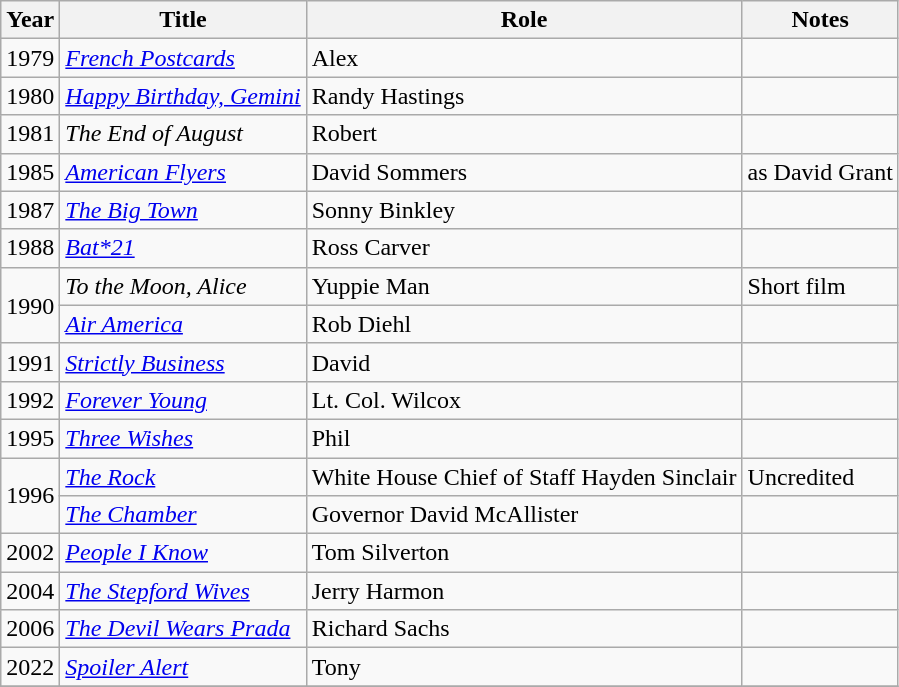<table class="wikitable sortable">
<tr>
<th>Year</th>
<th>Title</th>
<th>Role</th>
<th>Notes</th>
</tr>
<tr>
<td>1979</td>
<td><em><a href='#'>French Postcards</a></em></td>
<td>Alex</td>
<td></td>
</tr>
<tr>
<td>1980</td>
<td><em><a href='#'>Happy Birthday, Gemini</a></em></td>
<td>Randy Hastings</td>
<td></td>
</tr>
<tr>
<td>1981</td>
<td><em>The End of August</em></td>
<td>Robert</td>
<td></td>
</tr>
<tr>
<td>1985</td>
<td><em><a href='#'>American Flyers</a></em></td>
<td>David Sommers</td>
<td>as David Grant</td>
</tr>
<tr>
<td>1987</td>
<td><em><a href='#'>The Big Town</a></em></td>
<td>Sonny Binkley</td>
<td></td>
</tr>
<tr>
<td>1988</td>
<td><em><a href='#'>Bat*21</a></em></td>
<td>Ross Carver</td>
<td></td>
</tr>
<tr>
<td rowspan="2">1990</td>
<td><em>To the Moon, Alice</em></td>
<td>Yuppie Man</td>
<td>Short film</td>
</tr>
<tr>
<td><em><a href='#'>Air America</a></em></td>
<td>Rob Diehl</td>
<td></td>
</tr>
<tr>
<td>1991</td>
<td><em><a href='#'>Strictly Business</a></em></td>
<td>David</td>
<td></td>
</tr>
<tr>
<td>1992</td>
<td><em><a href='#'>Forever Young</a></em></td>
<td>Lt. Col. Wilcox</td>
<td></td>
</tr>
<tr>
<td>1995</td>
<td><em><a href='#'>Three Wishes</a></em></td>
<td>Phil</td>
<td></td>
</tr>
<tr>
<td rowspan="2">1996</td>
<td><em><a href='#'>The Rock</a></em></td>
<td>White House Chief of Staff Hayden Sinclair</td>
<td>Uncredited</td>
</tr>
<tr>
<td><em><a href='#'>The Chamber</a></em></td>
<td>Governor David McAllister</td>
<td></td>
</tr>
<tr>
<td>2002</td>
<td><em><a href='#'>People I Know</a></em></td>
<td>Tom Silverton</td>
<td></td>
</tr>
<tr>
<td>2004</td>
<td><em><a href='#'>The Stepford Wives</a></em></td>
<td>Jerry Harmon</td>
<td></td>
</tr>
<tr>
<td>2006</td>
<td><em><a href='#'>The Devil Wears Prada</a></em></td>
<td>Richard Sachs</td>
<td></td>
</tr>
<tr>
<td>2022</td>
<td><em><a href='#'>Spoiler Alert</a></em></td>
<td>Tony</td>
<td></td>
</tr>
<tr>
</tr>
</table>
